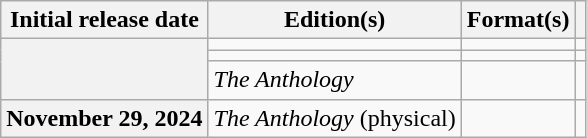<table class="wikitable plainrowheaders">
<tr>
<th scope="col">Initial release date</th>
<th scope="col">Edition(s)</th>
<th scope="col">Format(s)</th>
<th scope="col"></th>
</tr>
<tr>
<th rowspan="3" scope="row"></th>
<td></td>
<td></td>
<td style="text-align:center;"></td>
</tr>
<tr>
<td></td>
<td></td>
<td style="text-align:center;"></td>
</tr>
<tr>
<td><em>The Anthology</em></td>
<td></td>
<td style="text-align:center;"></td>
</tr>
<tr>
<th scope="row">November 29, 2024</th>
<td><em>The Anthology</em> (physical)</td>
<td></td>
<td style="text-align:center;"></td>
</tr>
</table>
